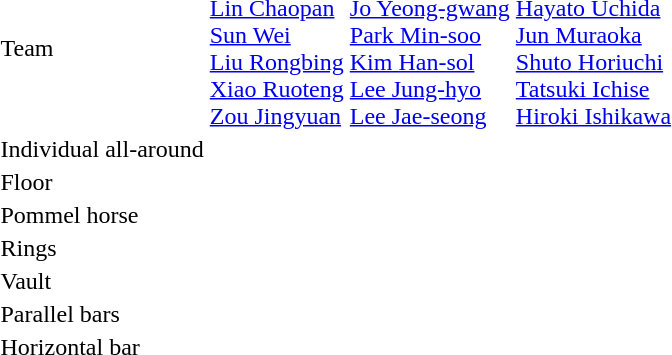<table>
<tr>
<td>Team</td>
<td><br><a href='#'>Lin Chaopan</a><br><a href='#'>Sun Wei</a><br><a href='#'>Liu Rongbing</a><br><a href='#'>Xiao Ruoteng</a><br><a href='#'>Zou Jingyuan</a></td>
<td><br><a href='#'>Jo Yeong-gwang</a><br><a href='#'>Park Min-soo</a><br><a href='#'>Kim Han-sol</a><br><a href='#'>Lee Jung-hyo</a><br><a href='#'>Lee Jae-seong</a></td>
<td><br><a href='#'>Hayato Uchida</a><br><a href='#'>Jun Muraoka</a><br><a href='#'>Shuto Horiuchi</a><br><a href='#'>Tatsuki Ichise</a><br><a href='#'>Hiroki Ishikawa</a></td>
</tr>
<tr>
<td>Individual all-around</td>
<td></td>
<td></td>
<td></td>
</tr>
<tr>
<td>Floor</td>
<td></td>
<td></td>
<td></td>
</tr>
<tr>
<td>Pommel horse</td>
<td></td>
<td></td>
<td></td>
</tr>
<tr>
<td>Rings</td>
<td></td>
<td></td>
<td></td>
</tr>
<tr>
<td>Vault</td>
<td></td>
<td></td>
<td></td>
</tr>
<tr>
<td>Parallel bars</td>
<td></td>
<td></td>
<td></td>
</tr>
<tr>
<td>Horizontal bar</td>
<td></td>
<td></td>
<td></td>
</tr>
</table>
